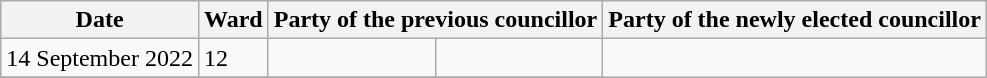<table class="wikitable">
<tr>
<th>Date</th>
<th>Ward</th>
<th colspan=2>Party of the previous councillor</th>
<th colspan=2>Party of the newly elected councillor</th>
</tr>
<tr>
<td>14 September 2022</td>
<td>12</td>
<td></td>
<td></td>
</tr>
<tr>
</tr>
</table>
